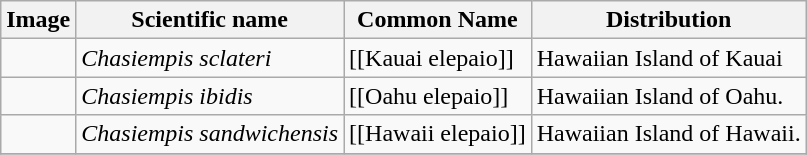<table class="wikitable">
<tr>
<th>Image</th>
<th>Scientific name</th>
<th>Common Name</th>
<th>Distribution</th>
</tr>
<tr>
<td></td>
<td><em>Chasiempis sclateri</em></td>
<td>[[Kauai elepaio]]</td>
<td>Hawaiian Island of Kauai</td>
</tr>
<tr>
<td></td>
<td><em>Chasiempis ibidis</em></td>
<td>[[Oahu elepaio]]</td>
<td>Hawaiian Island of Oahu.</td>
</tr>
<tr>
<td></td>
<td><em>Chasiempis sandwichensis</em></td>
<td>[[Hawaii elepaio]]</td>
<td>Hawaiian Island of Hawaii.</td>
</tr>
<tr>
</tr>
</table>
